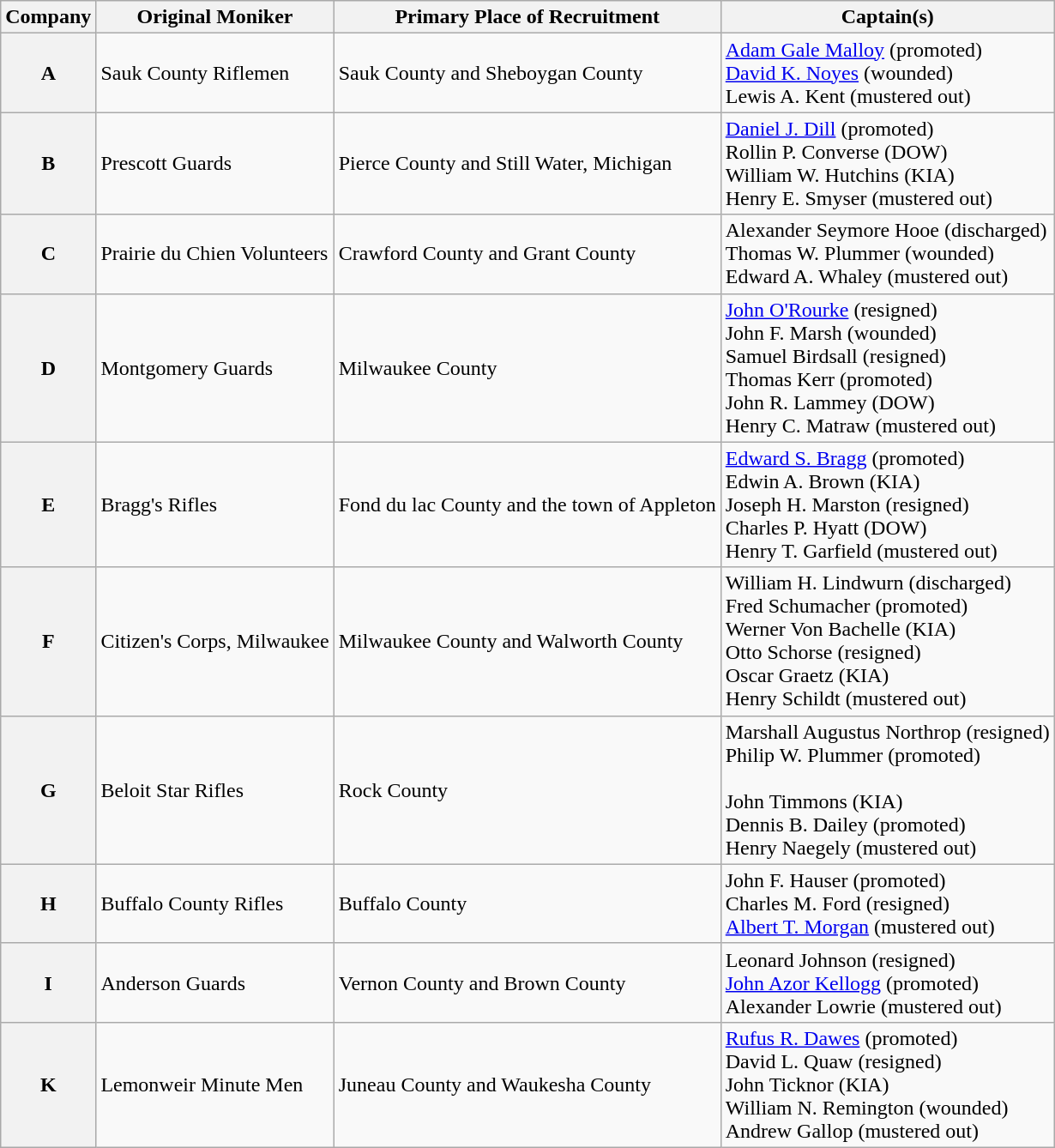<table class="wikitable">
<tr>
<th>Company</th>
<th>Original Moniker</th>
<th>Primary Place of Recruitment</th>
<th>Captain(s)</th>
</tr>
<tr>
<th>A</th>
<td>Sauk County Riflemen</td>
<td>Sauk County and Sheboygan County</td>
<td><a href='#'>Adam Gale Malloy</a> (promoted)<br><a href='#'>David K. Noyes</a> (wounded)<br>Lewis A. Kent (mustered out)</td>
</tr>
<tr>
<th>B</th>
<td>Prescott Guards</td>
<td>Pierce County and Still Water, Michigan</td>
<td><a href='#'>Daniel J. Dill</a> (promoted)<br>Rollin P. Converse (DOW)<br>William W. Hutchins (KIA)<br>Henry E. Smyser (mustered out)</td>
</tr>
<tr>
<th>C</th>
<td>Prairie du Chien Volunteers</td>
<td>Crawford County and Grant County</td>
<td>Alexander Seymore Hooe (discharged)<br>Thomas W. Plummer (wounded)<br>Edward A. Whaley (mustered out)</td>
</tr>
<tr>
<th>D</th>
<td>Montgomery Guards</td>
<td>Milwaukee County</td>
<td><a href='#'>John O'Rourke</a> (resigned)<br>John F. Marsh (wounded)<br>Samuel Birdsall (resigned)<br>Thomas Kerr (promoted)<br>John R. Lammey (DOW)<br>Henry C. Matraw (mustered out)</td>
</tr>
<tr>
<th>E</th>
<td>Bragg's Rifles</td>
<td>Fond du lac County and the town of Appleton</td>
<td><a href='#'>Edward S. Bragg</a> (promoted)<br>Edwin A. Brown (KIA)<br>Joseph H. Marston (resigned)<br>Charles P. Hyatt (DOW)<br>Henry T. Garfield (mustered out)</td>
</tr>
<tr>
<th>F</th>
<td>Citizen's Corps, Milwaukee</td>
<td>Milwaukee County and Walworth County</td>
<td>William H. Lindwurn (discharged)<br>Fred Schumacher (promoted)<br>Werner Von Bachelle (KIA)<br>Otto Schorse (resigned)<br>Oscar Graetz (KIA)<br>Henry Schildt (mustered out)</td>
</tr>
<tr>
<th>G</th>
<td>Beloit Star Rifles</td>
<td>Rock County</td>
<td>Marshall Augustus Northrop (resigned)<br>Philip W. Plummer (promoted)<br><br>John Timmons (KIA)<br>Dennis B. Dailey (promoted)<br>Henry Naegely (mustered out)</td>
</tr>
<tr>
<th>H</th>
<td>Buffalo County Rifles</td>
<td>Buffalo County</td>
<td>John F. Hauser (promoted)<br>Charles M. Ford (resigned)<br><a href='#'>Albert T. Morgan</a> (mustered out)</td>
</tr>
<tr>
<th>I</th>
<td>Anderson Guards</td>
<td>Vernon County and Brown County</td>
<td>Leonard Johnson (resigned)<br><a href='#'>John Azor Kellogg</a> (promoted)<br>Alexander Lowrie (mustered out)</td>
</tr>
<tr>
<th>K</th>
<td>Lemonweir Minute Men</td>
<td>Juneau County and Waukesha County</td>
<td><a href='#'>Rufus R. Dawes</a> (promoted)<br>David L. Quaw (resigned)<br>John Ticknor (KIA)<br>William N. Remington (wounded)<br>Andrew Gallop (mustered out)</td>
</tr>
</table>
